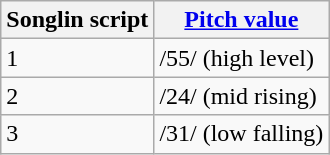<table class="wikitable">
<tr>
<th>Songlin script</th>
<th><a href='#'>Pitch value</a></th>
</tr>
<tr>
<td>1</td>
<td>/55/ (high level)</td>
</tr>
<tr>
<td>2</td>
<td>/24/ (mid rising)</td>
</tr>
<tr>
<td>3</td>
<td>/31/ (low falling)</td>
</tr>
</table>
